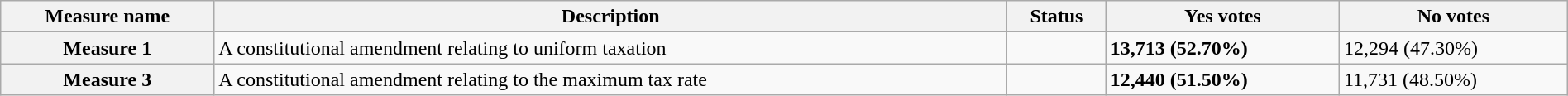<table class="wikitable sortable plainrowheaders" style="width:100%">
<tr>
<th scope="col">Measure name</th>
<th class="unsortable" scope="col">Description</th>
<th scope="col">Status</th>
<th scope="col">Yes votes</th>
<th scope="col">No votes</th>
</tr>
<tr>
<th scope="row">Measure 1</th>
<td>A constitutional amendment relating to uniform taxation</td>
<td></td>
<td><strong>13,713 (52.70%)</strong></td>
<td>12,294 (47.30%)</td>
</tr>
<tr>
<th scope="row">Measure 3</th>
<td>A constitutional amendment relating to the maximum tax rate</td>
<td></td>
<td><strong>12,440 (51.50%)</strong></td>
<td>11,731 (48.50%)</td>
</tr>
</table>
